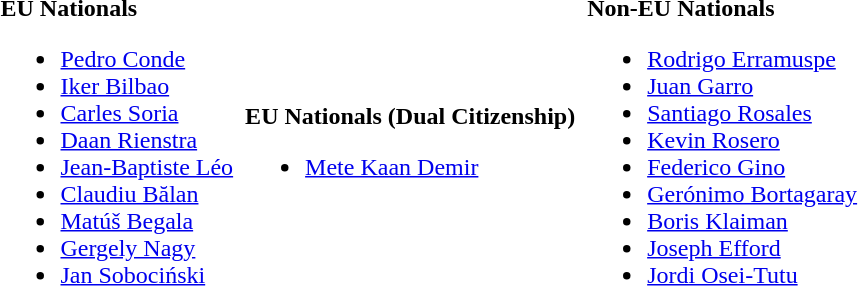<table>
<tr>
<td><strong>EU Nationals</strong><br><ul><li>  <a href='#'>Pedro Conde</a></li><li>  <a href='#'>Iker Bilbao</a></li><li>  <a href='#'>Carles Soria</a></li><li>  <a href='#'>Daan Rienstra</a></li><li>  <a href='#'>Jean-Baptiste Léo</a></li><li>  <a href='#'>Claudiu Bălan</a></li><li>  <a href='#'>Matúš Begala</a></li><li>  <a href='#'>Gergely Nagy</a></li><li>  <a href='#'>Jan Sobociński</a></li></ul></td>
<td></td>
<td><strong>EU Nationals (Dual Citizenship)</strong><br><ul><li>   <a href='#'>Mete Kaan Demir</a></li></ul></td>
<td></td>
<td><strong>Non-EU Nationals</strong><br><ul><li> <a href='#'>Rodrigo Erramuspe</a></li><li> <a href='#'>Juan Garro</a></li><li> <a href='#'>Santiago Rosales</a></li><li> <a href='#'>Kevin Rosero</a></li><li> <a href='#'>Federico Gino</a></li><li> <a href='#'>Gerónimo Bortagaray</a></li><li> <a href='#'>Boris Klaiman</a></li><li> <a href='#'>Joseph Efford</a></li><li> <a href='#'>Jordi Osei-Tutu</a></li></ul></td>
<td></td>
</tr>
</table>
